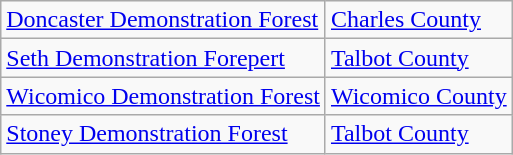<table class="wikitable">
<tr>
<td><a href='#'>Doncaster Demonstration Forest</a></td>
<td><a href='#'>Charles County</a></td>
</tr>
<tr>
<td><a href='#'>Seth Demonstration Forepert</a></td>
<td><a href='#'>Talbot County</a></td>
</tr>
<tr>
<td><a href='#'>Wicomico Demonstration Forest</a></td>
<td><a href='#'>Wicomico County</a></td>
</tr>
<tr>
<td><a href='#'>Stoney Demonstration Forest</a></td>
<td><a href='#'>Talbot County</a></td>
</tr>
</table>
